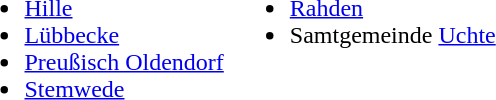<table>
<tr>
<td valign="top"><br><ul><li><a href='#'>Hille</a></li><li><a href='#'>Lübbecke</a></li><li><a href='#'>Preußisch Oldendorf</a></li><li><a href='#'>Stemwede</a></li></ul></td>
<td valign="top"><br><ul><li><a href='#'>Rahden</a></li><li>Samtgemeinde <a href='#'>Uchte</a></li></ul></td>
</tr>
</table>
